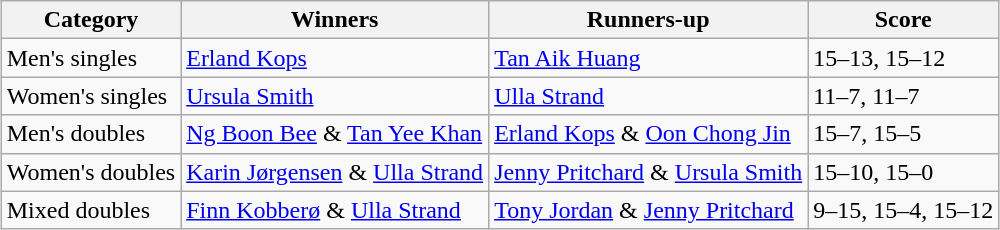<table class=wikitable style="margin:auto;">
<tr>
<th>Category</th>
<th>Winners</th>
<th>Runners-up</th>
<th>Score</th>
</tr>
<tr>
<td>Men's singles</td>
<td> <a href='#'>Erland Kops</a></td>
<td> <a href='#'>Tan Aik Huang</a></td>
<td>15–13, 15–12</td>
</tr>
<tr>
<td>Women's singles</td>
<td> <a href='#'>Ursula Smith</a></td>
<td> <a href='#'>Ulla Strand</a></td>
<td>11–7, 11–7</td>
</tr>
<tr>
<td>Men's doubles</td>
<td> <a href='#'>Ng Boon Bee</a> & <a href='#'>Tan Yee Khan</a></td>
<td> <a href='#'>Erland Kops</a> &  <a href='#'>Oon Chong Jin</a></td>
<td>15–7, 15–5</td>
</tr>
<tr>
<td>Women's doubles</td>
<td> <a href='#'>Karin Jørgensen</a> & <a href='#'>Ulla Strand</a></td>
<td> <a href='#'>Jenny Pritchard</a> & <a href='#'>Ursula Smith</a></td>
<td>15–10, 15–0</td>
</tr>
<tr>
<td>Mixed doubles</td>
<td> <a href='#'>Finn Kobberø</a> & <a href='#'>Ulla Strand</a></td>
<td> <a href='#'>Tony Jordan</a> & <a href='#'>Jenny Pritchard</a></td>
<td>9–15, 15–4, 15–12</td>
</tr>
</table>
